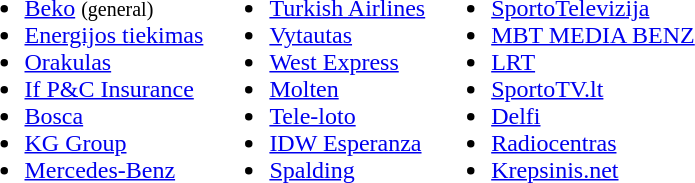<table>
<tr style="vertical-align: top;">
<td><br><ul><li><a href='#'>Beko</a> <small>(general)</small></li><li><a href='#'>Energijos tiekimas</a></li><li><a href='#'>Orakulas</a></li><li><a href='#'>If P&C Insurance</a></li><li><a href='#'>Bosca</a></li><li><a href='#'>KG Group</a></li><li><a href='#'>Mercedes-Benz</a></li></ul></td>
<td><br><ul><li><a href='#'>Turkish Airlines</a></li><li><a href='#'>Vytautas</a></li><li><a href='#'>West Express</a></li><li><a href='#'>Molten</a></li><li><a href='#'>Tele-loto</a></li><li><a href='#'>IDW Esperanza</a></li><li><a href='#'>Spalding</a></li></ul></td>
<td><br><ul><li><a href='#'>SportoTelevizija</a></li><li><a href='#'>MBT MEDIA BENZ</a></li><li><a href='#'>LRT</a></li><li><a href='#'>SportoTV.lt</a></li><li><a href='#'>Delfi</a></li><li><a href='#'>Radiocentras</a></li><li><a href='#'>Krepsinis.net</a></li></ul></td>
</tr>
</table>
